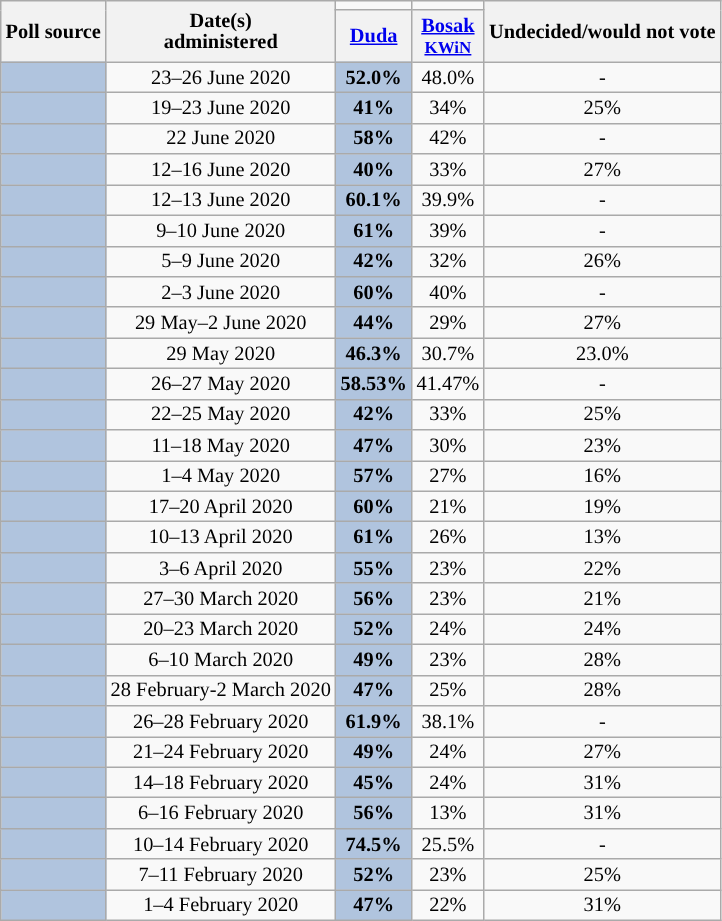<table class="wikitable" style="text-align:center;font-size:85%;line-height:14px;">
<tr>
<th rowspan="2">Poll source</th>
<th rowspan="2">Date(s)<br>administered</th>
<td></td>
<td></td>
<th rowspan="2">Undecided/would not vote</th>
</tr>
<tr>
<th><a href='#'>Duda</a><br></th>
<th><a href='#'>Bosak</a><br><small><a href='#'>KWiN</a></small></th>
</tr>
<tr>
<td style="background:lightsteelblue;"></td>
<td>23–26 June 2020</td>
<td style="background:lightsteelblue;"><strong>52.0%</strong></td>
<td>48.0%</td>
<td>-</td>
</tr>
<tr>
<td style="background:lightsteelblue;"></td>
<td>19–23 June 2020</td>
<td style="background:lightsteelblue;"><strong>41%</strong></td>
<td>34%</td>
<td>25%</td>
</tr>
<tr>
<td style="background:lightsteelblue;"></td>
<td>22 June 2020</td>
<td style="background:lightsteelblue;"><strong>58%</strong></td>
<td>42%</td>
<td>-</td>
</tr>
<tr>
<td style="background:lightsteelblue;"></td>
<td>12–16 June 2020</td>
<td style="background:lightsteelblue;"><strong>40%</strong></td>
<td>33%</td>
<td>27%</td>
</tr>
<tr>
<td style="background:lightsteelblue;"></td>
<td>12–13 June 2020</td>
<td style="background:lightsteelblue;"><strong>60.1%</strong></td>
<td>39.9%</td>
<td>-</td>
</tr>
<tr>
<td style="background:lightsteelblue;"></td>
<td>9–10 June 2020</td>
<td style="background:lightsteelblue;"><strong>61%</strong></td>
<td>39%</td>
<td>-</td>
</tr>
<tr>
<td style="background:lightsteelblue;"></td>
<td>5–9 June 2020</td>
<td style="background:lightsteelblue;"><strong>42%</strong></td>
<td>32%</td>
<td>26%</td>
</tr>
<tr>
<td style="background:lightsteelblue;"></td>
<td>2–3 June 2020</td>
<td style="background:lightsteelblue;"><strong>60%</strong></td>
<td>40%</td>
<td>-</td>
</tr>
<tr>
<td style="background:lightsteelblue;"></td>
<td>29 May–2 June 2020</td>
<td style="background:lightsteelblue;"><strong>44%</strong></td>
<td>29%</td>
<td>27%</td>
</tr>
<tr>
<td style="background:lightsteelblue;"></td>
<td>29 May 2020</td>
<td style="background:lightsteelblue;"><strong>46.3%</strong></td>
<td>30.7%</td>
<td>23.0%</td>
</tr>
<tr>
<td style="background:lightsteelblue;"></td>
<td>26–27 May 2020</td>
<td style="background:lightsteelblue;"><strong>58.53%</strong></td>
<td>41.47%</td>
<td>-</td>
</tr>
<tr>
<td style="background:lightsteelblue;"></td>
<td>22–25 May 2020</td>
<td style="background:lightsteelblue;"><strong>42%</strong></td>
<td>33%</td>
<td>25%</td>
</tr>
<tr>
<td style="background:lightsteelblue;"></td>
<td>11–18 May 2020</td>
<td style="background:lightsteelblue;"><strong>47%</strong></td>
<td>30%</td>
<td>23%</td>
</tr>
<tr>
<td style="background:lightsteelblue;"></td>
<td>1–4 May 2020</td>
<td style="background:lightsteelblue;"><strong>57%</strong></td>
<td>27%</td>
<td>16%</td>
</tr>
<tr>
<td style="background:lightsteelblue;"></td>
<td>17–20 April 2020</td>
<td style="background:lightsteelblue;"><strong>60%</strong></td>
<td>21%</td>
<td>19%</td>
</tr>
<tr>
<td style="background:lightsteelblue;"></td>
<td>10–13 April 2020</td>
<td style="background:lightsteelblue;"><strong>61%</strong></td>
<td>26%</td>
<td>13%</td>
</tr>
<tr>
<td style="background:lightsteelblue;"></td>
<td>3–6 April 2020</td>
<td style="background:lightsteelblue;"><strong>55%</strong></td>
<td>23%</td>
<td>22%</td>
</tr>
<tr>
<td style="background:lightsteelblue;"></td>
<td>27–30 March 2020</td>
<td style="background:lightsteelblue;"><strong>56%</strong></td>
<td>23%</td>
<td>21%</td>
</tr>
<tr>
<td style="background:lightsteelblue;"></td>
<td>20–23 March 2020</td>
<td style="background:lightsteelblue;"><strong>52%</strong></td>
<td>24%</td>
<td>24%</td>
</tr>
<tr>
<td style="background:lightsteelblue;"></td>
<td>6–10 March 2020</td>
<td style="background:lightsteelblue;"><strong>49%</strong></td>
<td>23%</td>
<td>28%</td>
</tr>
<tr>
<td style="background:lightsteelblue;"></td>
<td>28 February-2 March 2020</td>
<td style="background:lightsteelblue;"><strong>47%</strong></td>
<td>25%</td>
<td>28%</td>
</tr>
<tr>
<td style="background:lightsteelblue;"></td>
<td>26–28 February 2020</td>
<td style="background:lightsteelblue;"><strong>61.9%</strong></td>
<td>38.1%</td>
<td>-</td>
</tr>
<tr>
<td style="background:lightsteelblue;"></td>
<td>21–24 February 2020</td>
<td style="background:lightsteelblue;"><strong>49%</strong></td>
<td>24%</td>
<td>27%</td>
</tr>
<tr>
<td style="background:lightsteelblue;"></td>
<td>14–18 February 2020</td>
<td style="background:lightsteelblue;"><strong>45%</strong></td>
<td>24%</td>
<td>31%</td>
</tr>
<tr>
<td style="background:lightsteelblue;"></td>
<td>6–16 February 2020</td>
<td style="background:lightsteelblue;"><strong>56%</strong></td>
<td>13%</td>
<td>31%</td>
</tr>
<tr>
<td style="background:lightsteelblue;"></td>
<td>10–14 February 2020</td>
<td style="background:lightsteelblue;"><strong>74.5%</strong></td>
<td>25.5%</td>
<td>-</td>
</tr>
<tr>
<td style="background:lightsteelblue;"></td>
<td>7–11 February 2020</td>
<td style="background:lightsteelblue;"><strong>52%</strong></td>
<td>23%</td>
<td>25%</td>
</tr>
<tr>
<td style="background:lightsteelblue;"></td>
<td>1–4 February 2020</td>
<td style="background:lightsteelblue;"><strong>47%</strong></td>
<td>22%</td>
<td>31%</td>
</tr>
</table>
